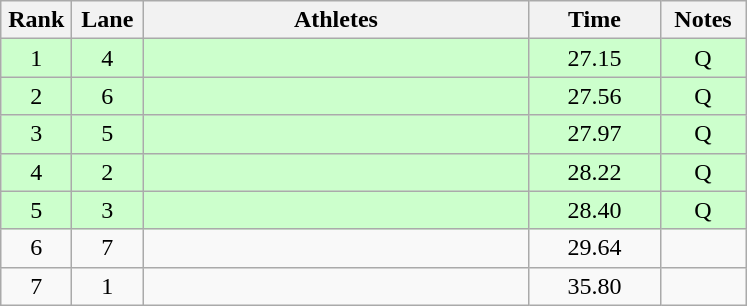<table class="wikitable sortable" style="text-align:center;">
<tr>
<th width=40>Rank</th>
<th width=40>Lane</th>
<th width=250>Athletes</th>
<th width=80>Time</th>
<th width=50>Notes</th>
</tr>
<tr bgcolor=ccffcc>
<td>1</td>
<td>4</td>
<td align=left></td>
<td>27.15</td>
<td>Q</td>
</tr>
<tr bgcolor=ccffcc>
<td>2</td>
<td>6</td>
<td align=left></td>
<td>27.56</td>
<td>Q</td>
</tr>
<tr bgcolor=ccffcc>
<td>3</td>
<td>5</td>
<td align=left></td>
<td>27.97</td>
<td>Q</td>
</tr>
<tr bgcolor=ccffcc>
<td>4</td>
<td>2</td>
<td align=left></td>
<td>28.22</td>
<td>Q</td>
</tr>
<tr bgcolor=ccffcc>
<td>5</td>
<td>3</td>
<td align=left></td>
<td>28.40</td>
<td>Q</td>
</tr>
<tr>
<td>6</td>
<td>7</td>
<td align=left></td>
<td>29.64</td>
<td></td>
</tr>
<tr>
<td>7</td>
<td>1</td>
<td align=left></td>
<td>35.80</td>
<td></td>
</tr>
</table>
